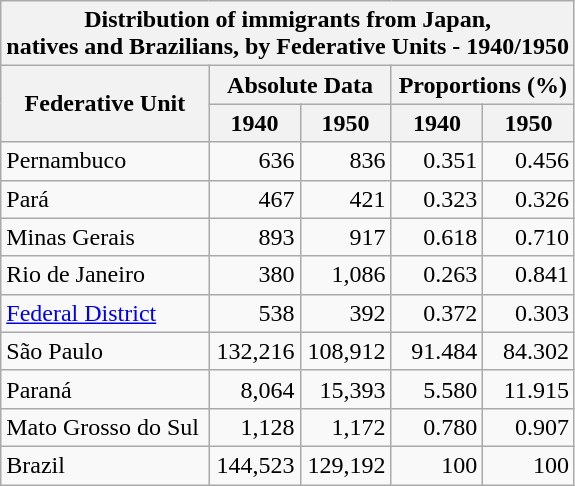<table class="wikitable" style="float: center; margin: 1em 0em 1em 2em">
<tr>
<th colspan="5">Distribution of immigrants from Japan, <br> natives and Brazilians, by Federative Units - 1940/1950</th>
</tr>
<tr>
<th rowspan="2">Federative Unit</th>
<th colspan="2">Absolute Data</th>
<th colspan="2">Proportions (%)</th>
</tr>
<tr>
<th>1940</th>
<th>1950</th>
<th>1940</th>
<th>1950</th>
</tr>
<tr align="right">
<td align="left">Pernambuco</td>
<td>636</td>
<td>836</td>
<td>0.351</td>
<td>0.456</td>
</tr>
<tr align="right">
<td align="left">Pará</td>
<td>467</td>
<td>421</td>
<td>0.323</td>
<td>0.326</td>
</tr>
<tr align="right">
<td align="left">Minas Gerais</td>
<td>893</td>
<td>917</td>
<td>0.618</td>
<td>0.710</td>
</tr>
<tr align="right">
<td align="left">Rio de Janeiro</td>
<td>380</td>
<td>1,086</td>
<td>0.263</td>
<td>0.841</td>
</tr>
<tr align="right">
<td align="left"><a href='#'>Federal District</a></td>
<td>538</td>
<td>392</td>
<td>0.372</td>
<td>0.303</td>
</tr>
<tr align="right">
<td align="left">São Paulo</td>
<td>132,216</td>
<td>108,912</td>
<td>91.484</td>
<td>84.302</td>
</tr>
<tr align="right">
<td align="left">Paraná</td>
<td>8,064</td>
<td>15,393</td>
<td>5.580</td>
<td>11.915</td>
</tr>
<tr align="right">
<td align="left">Mato Grosso do Sul</td>
<td>1,128</td>
<td>1,172</td>
<td>0.780</td>
<td>0.907</td>
</tr>
<tr align="right">
<td align="left">Brazil</td>
<td>144,523</td>
<td>129,192</td>
<td>100</td>
<td>100</td>
</tr>
</table>
